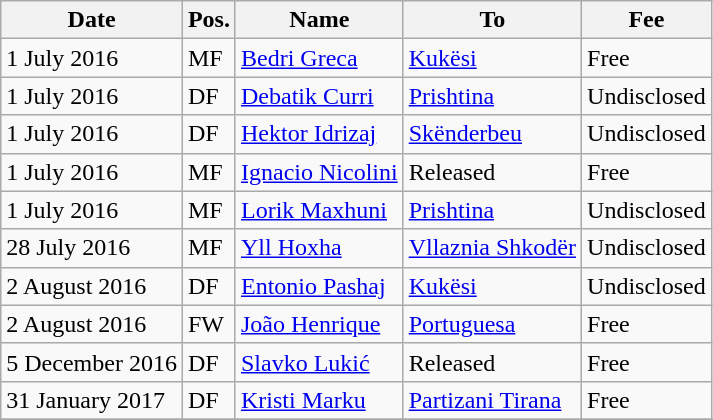<table class="wikitable">
<tr>
<th>Date</th>
<th>Pos.</th>
<th>Name</th>
<th>To</th>
<th>Fee</th>
</tr>
<tr>
<td>1 July 2016</td>
<td>MF</td>
<td> <a href='#'>Bedri Greca</a></td>
<td> <a href='#'>Kukësi</a></td>
<td>Free </td>
</tr>
<tr>
<td>1 July 2016</td>
<td>DF</td>
<td> <a href='#'>Debatik Curri</a></td>
<td> <a href='#'>Prishtina</a></td>
<td>Undisclosed </td>
</tr>
<tr>
<td>1 July 2016</td>
<td>DF</td>
<td> <a href='#'>Hektor Idrizaj</a></td>
<td> <a href='#'>Skënderbeu</a></td>
<td>Undisclosed </td>
</tr>
<tr>
<td>1 July 2016</td>
<td>MF</td>
<td> <a href='#'>Ignacio Nicolini</a></td>
<td>Released</td>
<td>Free </td>
</tr>
<tr>
<td>1 July 2016</td>
<td>MF</td>
<td> <a href='#'>Lorik Maxhuni</a></td>
<td> <a href='#'>Prishtina</a></td>
<td>Undisclosed </td>
</tr>
<tr>
<td>28 July 2016</td>
<td>MF</td>
<td> <a href='#'>Yll Hoxha</a></td>
<td> <a href='#'>Vllaznia Shkodër</a></td>
<td>Undisclosed </td>
</tr>
<tr>
<td>2 August 2016</td>
<td>DF</td>
<td> <a href='#'>Entonio Pashaj</a></td>
<td> <a href='#'>Kukësi</a></td>
<td>Undisclosed </td>
</tr>
<tr>
<td>2 August 2016</td>
<td>FW</td>
<td> <a href='#'>João Henrique</a></td>
<td> <a href='#'>Portuguesa</a></td>
<td>Free </td>
</tr>
<tr>
<td>5 December 2016</td>
<td>DF</td>
<td> <a href='#'>Slavko Lukić</a></td>
<td>Released</td>
<td>Free </td>
</tr>
<tr>
<td>31 January 2017</td>
<td>DF</td>
<td> <a href='#'>Kristi Marku</a></td>
<td> <a href='#'>Partizani Tirana</a></td>
<td>Free </td>
</tr>
<tr>
</tr>
</table>
